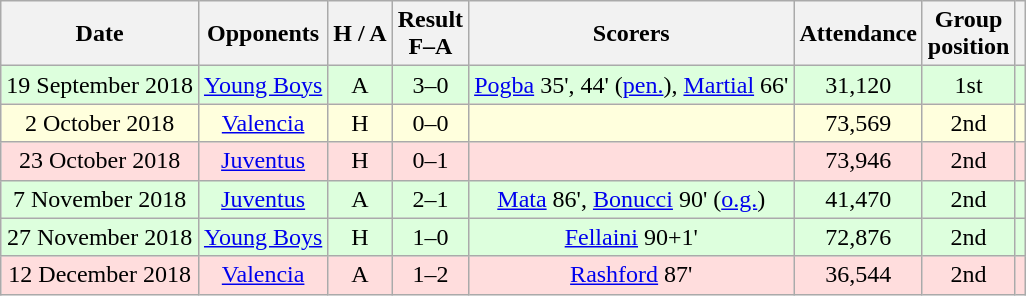<table class="wikitable" style="text-align:center">
<tr>
<th>Date</th>
<th>Opponents</th>
<th>H / A</th>
<th>Result<br>F–A</th>
<th>Scorers</th>
<th>Attendance</th>
<th>Group<br>position</th>
<th></th>
</tr>
<tr bgcolor="#ddffdd">
<td>19 September 2018</td>
<td><a href='#'>Young Boys</a></td>
<td>A</td>
<td>3–0</td>
<td><a href='#'>Pogba</a> 35', 44' (<a href='#'>pen.</a>), <a href='#'>Martial</a> 66'</td>
<td>31,120</td>
<td>1st</td>
<td></td>
</tr>
<tr bgcolor="#ffffdd">
<td>2 October 2018</td>
<td><a href='#'>Valencia</a></td>
<td>H</td>
<td>0–0</td>
<td></td>
<td>73,569</td>
<td>2nd</td>
<td></td>
</tr>
<tr bgcolor="#ffdddd">
<td>23 October 2018</td>
<td><a href='#'>Juventus</a></td>
<td>H</td>
<td>0–1</td>
<td></td>
<td>73,946</td>
<td>2nd</td>
<td></td>
</tr>
<tr bgcolor="#ddffdd">
<td>7 November 2018</td>
<td><a href='#'>Juventus</a></td>
<td>A</td>
<td>2–1</td>
<td><a href='#'>Mata</a> 86', <a href='#'>Bonucci</a> 90' (<a href='#'>o.g.</a>)</td>
<td>41,470</td>
<td>2nd</td>
<td></td>
</tr>
<tr bgcolor="#ddffdd">
<td>27 November 2018</td>
<td><a href='#'>Young Boys</a></td>
<td>H</td>
<td>1–0</td>
<td><a href='#'>Fellaini</a> 90+1'</td>
<td>72,876</td>
<td>2nd</td>
<td></td>
</tr>
<tr bgcolor="#ffdddd">
<td>12 December 2018</td>
<td><a href='#'>Valencia</a></td>
<td>A</td>
<td>1–2</td>
<td><a href='#'>Rashford</a> 87'</td>
<td>36,544</td>
<td>2nd</td>
<td></td>
</tr>
</table>
